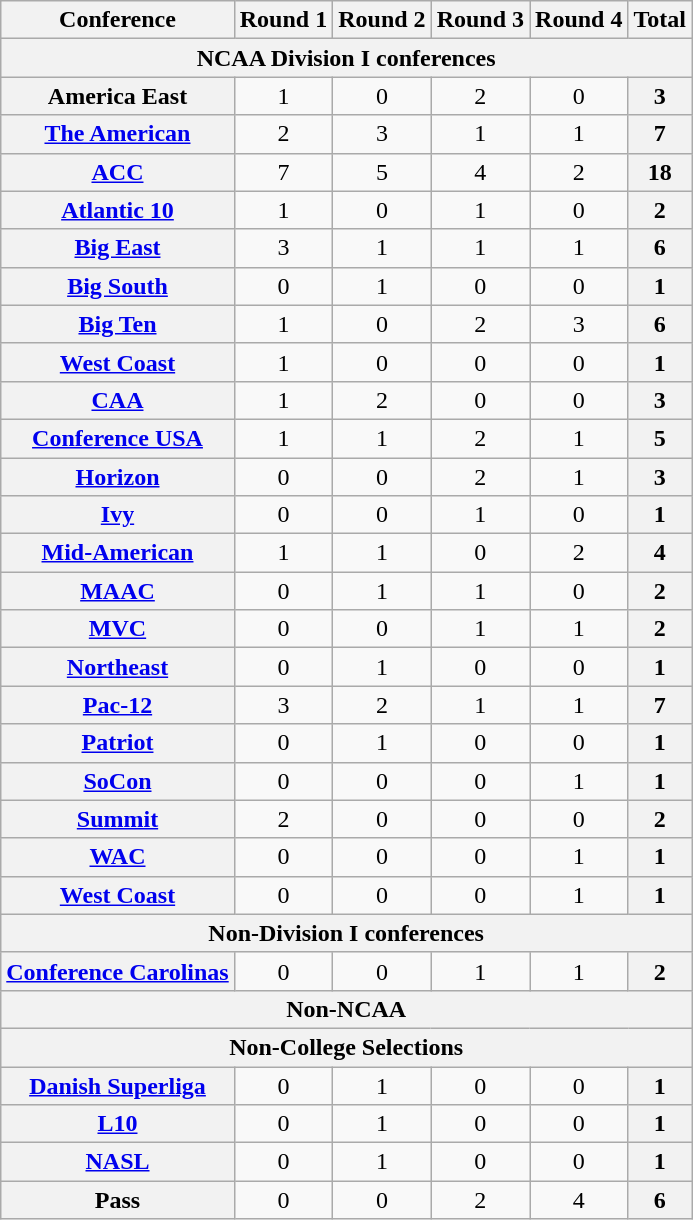<table class="wikitable sortable" style="text-align:center">
<tr>
<th>Conference</th>
<th>Round 1</th>
<th>Round 2</th>
<th>Round 3</th>
<th>Round 4</th>
<th>Total</th>
</tr>
<tr>
<th colspan=6>NCAA Division I conferences</th>
</tr>
<tr>
<th>America East</th>
<td>1</td>
<td>0</td>
<td>2</td>
<td>0</td>
<th>3</th>
</tr>
<tr>
<th><a href='#'>The American</a></th>
<td>2</td>
<td>3</td>
<td>1</td>
<td>1</td>
<th>7</th>
</tr>
<tr>
<th><a href='#'>ACC</a></th>
<td>7</td>
<td>5</td>
<td>4</td>
<td>2</td>
<th>18</th>
</tr>
<tr>
<th><a href='#'>Atlantic 10</a></th>
<td>1</td>
<td>0</td>
<td>1</td>
<td>0</td>
<th>2</th>
</tr>
<tr>
<th><a href='#'>Big East</a></th>
<td>3</td>
<td>1</td>
<td>1</td>
<td>1</td>
<th>6</th>
</tr>
<tr>
<th><a href='#'>Big South</a></th>
<td>0</td>
<td>1</td>
<td>0</td>
<td>0</td>
<th>1</th>
</tr>
<tr>
<th><a href='#'>Big Ten</a></th>
<td>1</td>
<td>0</td>
<td>2</td>
<td>3</td>
<th>6</th>
</tr>
<tr>
<th><a href='#'>West Coast</a></th>
<td>1</td>
<td>0</td>
<td>0</td>
<td>0</td>
<th>1</th>
</tr>
<tr>
<th><a href='#'>CAA</a></th>
<td>1</td>
<td>2</td>
<td>0</td>
<td>0</td>
<th>3</th>
</tr>
<tr>
<th><a href='#'>Conference USA</a></th>
<td>1</td>
<td>1</td>
<td>2</td>
<td>1</td>
<th>5</th>
</tr>
<tr>
<th><a href='#'>Horizon</a></th>
<td>0</td>
<td>0</td>
<td>2</td>
<td>1</td>
<th>3</th>
</tr>
<tr>
<th><a href='#'>Ivy</a></th>
<td>0</td>
<td>0</td>
<td>1</td>
<td>0</td>
<th>1</th>
</tr>
<tr>
<th><a href='#'>Mid-American</a></th>
<td>1</td>
<td>1</td>
<td>0</td>
<td>2</td>
<th>4</th>
</tr>
<tr>
<th><a href='#'>MAAC</a></th>
<td>0</td>
<td>1</td>
<td>1</td>
<td>0</td>
<th>2</th>
</tr>
<tr>
<th><a href='#'>MVC</a></th>
<td>0</td>
<td>0</td>
<td>1</td>
<td>1</td>
<th>2</th>
</tr>
<tr>
<th><a href='#'>Northeast</a></th>
<td>0</td>
<td>1</td>
<td>0</td>
<td>0</td>
<th>1</th>
</tr>
<tr>
<th><a href='#'>Pac-12</a></th>
<td>3</td>
<td>2</td>
<td>1</td>
<td>1</td>
<th>7</th>
</tr>
<tr>
<th><a href='#'>Patriot</a></th>
<td>0</td>
<td>1</td>
<td>0</td>
<td>0</td>
<th>1</th>
</tr>
<tr>
<th><a href='#'>SoCon</a></th>
<td>0</td>
<td>0</td>
<td>0</td>
<td>1</td>
<th>1</th>
</tr>
<tr>
<th><a href='#'>Summit</a></th>
<td>2</td>
<td>0</td>
<td>0</td>
<td>0</td>
<th>2</th>
</tr>
<tr>
<th><a href='#'>WAC</a></th>
<td>0</td>
<td>0</td>
<td>0</td>
<td>1</td>
<th>1</th>
</tr>
<tr>
<th><a href='#'>West Coast</a></th>
<td>0</td>
<td>0</td>
<td>0</td>
<td>1</td>
<th>1</th>
</tr>
<tr>
<th colspan=6>Non-Division I conferences</th>
</tr>
<tr>
<th><a href='#'>Conference Carolinas</a></th>
<td>0</td>
<td>0</td>
<td>1</td>
<td>1</td>
<th>2</th>
</tr>
<tr>
<th colspan=6>Non-NCAA</th>
</tr>
<tr>
<th colspan=9>Non-College Selections</th>
</tr>
<tr>
<th><a href='#'>Danish Superliga</a></th>
<td>0</td>
<td>1</td>
<td>0</td>
<td>0</td>
<th>1</th>
</tr>
<tr>
<th><a href='#'>L10</a></th>
<td>0</td>
<td>1</td>
<td>0</td>
<td>0</td>
<th>1</th>
</tr>
<tr>
<th><a href='#'>NASL</a></th>
<td>0</td>
<td>1</td>
<td>0</td>
<td>0</td>
<th>1</th>
</tr>
<tr>
<th>Pass</th>
<td>0</td>
<td>0</td>
<td>2</td>
<td>4</td>
<th>6</th>
</tr>
</table>
